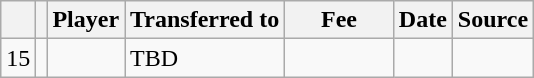<table class="wikitable plainrowheaders sortable">
<tr>
<th></th>
<th></th>
<th scope=col>Player</th>
<th>Transferred to</th>
<th !scope=col; style="width: 65px;">Fee</th>
<th scope=col>Date</th>
<th scope=col>Source</th>
</tr>
<tr>
<td align=center>15</td>
<td align=center></td>
<td></td>
<td>TBD</td>
<td></td>
<td></td>
<td></td>
</tr>
</table>
